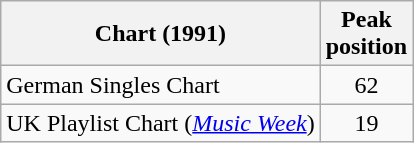<table class="wikitable sortable">
<tr>
<th>Chart (1991)</th>
<th>Peak<br>position</th>
</tr>
<tr>
<td align="left">German Singles Chart</td>
<td style="text-align:center;">62</td>
</tr>
<tr>
<td align="left">UK Playlist Chart (<em><a href='#'>Music Week</a></em>)</td>
<td style="text-align:center;">19</td>
</tr>
</table>
